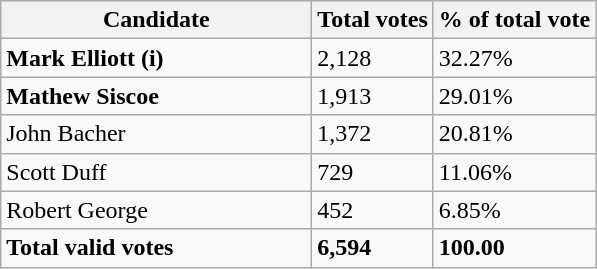<table class="wikitable">
<tr>
<th bgcolor="#DDDDFF" width="200px">Candidate</th>
<th bgcolor="#DDDDFF">Total votes</th>
<th bgcolor="#DDDDFF">% of total vote</th>
</tr>
<tr>
<td><strong>Mark Elliott (i)</strong></td>
<td>2,128</td>
<td>32.27%</td>
</tr>
<tr>
<td><strong>Mathew Siscoe</strong></td>
<td>1,913</td>
<td>29.01%</td>
</tr>
<tr>
<td>John Bacher</td>
<td>1,372</td>
<td>20.81%</td>
</tr>
<tr>
<td>Scott Duff</td>
<td>729</td>
<td>11.06%</td>
</tr>
<tr>
<td>Robert George</td>
<td>452</td>
<td>6.85%</td>
</tr>
<tr>
<td><strong>Total valid votes</strong></td>
<td><strong>6,594</strong></td>
<td><strong>100.00</strong></td>
</tr>
</table>
